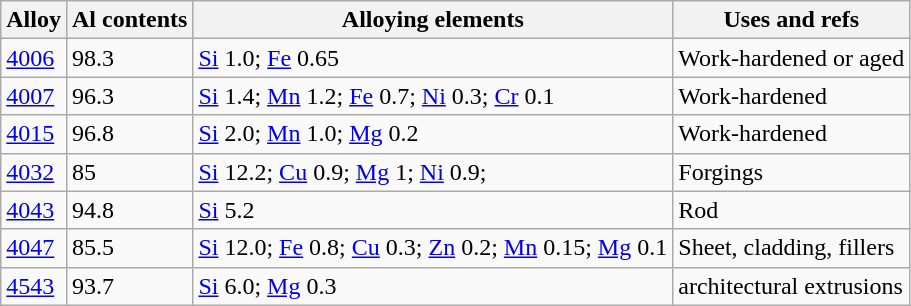<table class="wikitable sortable">
<tr>
<th>Alloy</th>
<th>Al contents</th>
<th>Alloying elements</th>
<th>Uses and refs</th>
</tr>
<tr>
<td><a href='#'>4006</a></td>
<td>98.3</td>
<td><a href='#'>Si</a> 1.0; <a href='#'>Fe</a> 0.65</td>
<td>Work-hardened or aged</td>
</tr>
<tr>
<td><a href='#'>4007</a></td>
<td>96.3</td>
<td><a href='#'>Si</a> 1.4; <a href='#'>Mn</a> 1.2; <a href='#'>Fe</a> 0.7; <a href='#'>Ni</a> 0.3; <a href='#'>Cr</a> 0.1</td>
<td>Work-hardened</td>
</tr>
<tr>
<td><a href='#'>4015</a></td>
<td>96.8</td>
<td><a href='#'>Si</a> 2.0; <a href='#'>Mn</a> 1.0; <a href='#'>Mg</a> 0.2</td>
<td>Work-hardened</td>
</tr>
<tr>
<td><a href='#'>4032</a></td>
<td>85</td>
<td><a href='#'>Si</a> 12.2; <a href='#'>Cu</a> 0.9; <a href='#'>Mg</a> 1; <a href='#'>Ni</a> 0.9;</td>
<td>Forgings</td>
</tr>
<tr>
<td><a href='#'>4043</a></td>
<td>94.8</td>
<td><a href='#'>Si</a> 5.2</td>
<td>Rod</td>
</tr>
<tr>
<td><a href='#'>4047</a></td>
<td>85.5</td>
<td><a href='#'>Si</a> 12.0; <a href='#'>Fe</a> 0.8; <a href='#'>Cu</a> 0.3; <a href='#'>Zn</a> 0.2; <a href='#'>Mn</a> 0.15; <a href='#'>Mg</a> 0.1</td>
<td>Sheet, cladding, fillers</td>
</tr>
<tr>
<td><a href='#'>4543</a></td>
<td>93.7</td>
<td><a href='#'>Si</a> 6.0; <a href='#'>Mg</a> 0.3</td>
<td>architectural extrusions</td>
</tr>
</table>
